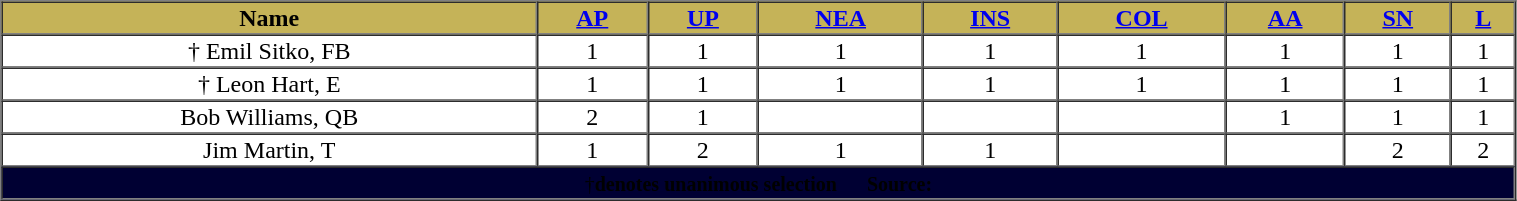<table cellpadding="1" border="1" cellspacing="0" width="80%">
<tr>
<th bgcolor="#C5B358"><span>Name</span></th>
<th bgcolor="#C5B358"><span><a href='#'>AP</a></span></th>
<th bgcolor="#C5B358"><span><a href='#'>UP</a></span></th>
<th bgcolor="#C5B358"><span><a href='#'>NEA</a></span></th>
<th bgcolor="#C5B358"><span><a href='#'>INS</a></span></th>
<th bgcolor="#C5B358"><span><a href='#'>COL</a></span></th>
<th bgcolor="#C5B358"><span><a href='#'>AA</a></span></th>
<th bgcolor="#C5B358"><span><a href='#'>SN</a></span></th>
<th bgcolor="#C5B358"><span><a href='#'>L</a></span></th>
</tr>
<tr align="center">
<td>† Emil Sitko, FB</td>
<td>1</td>
<td>1</td>
<td>1</td>
<td>1</td>
<td>1</td>
<td>1</td>
<td>1</td>
<td>1</td>
</tr>
<tr align="center">
<td>† Leon Hart, E</td>
<td>1</td>
<td>1</td>
<td>1</td>
<td>1</td>
<td>1</td>
<td>1</td>
<td>1</td>
<td>1</td>
</tr>
<tr align="center">
<td>Bob Williams, QB</td>
<td>2</td>
<td>1</td>
<td></td>
<td></td>
<td></td>
<td>1</td>
<td>1</td>
<td>1</td>
</tr>
<tr align="center">
<td>Jim Martin, T</td>
<td>1</td>
<td>2</td>
<td>1</td>
<td>1</td>
<td></td>
<td></td>
<td>2</td>
<td>2</td>
</tr>
<tr align="center">
<td colspan=10 bgcolor="#000033"><span><small>†<strong>denotes unanimous selection</strong>      <strong>Source:</strong></small></span></td>
</tr>
</table>
